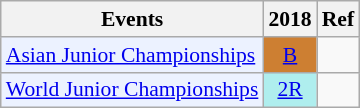<table style='font-size: 90%; text-align:center;' class='wikitable'>
<tr>
<th>Events</th>
<th>2018</th>
<th>Ref</th>
</tr>
<tr>
<td bgcolor="#ECF2FF"; align="left"><a href='#'>Asian Junior Championships</a></td>
<td bgcolor=CD7F32><a href='#'>B</a></td>
<td></td>
</tr>
<tr>
<td bgcolor="#ECF2FF"; align="left"><a href='#'>World Junior Championships</a></td>
<td bgcolor=AFEEEE><a href='#'>2R</a></td>
</tr>
</table>
